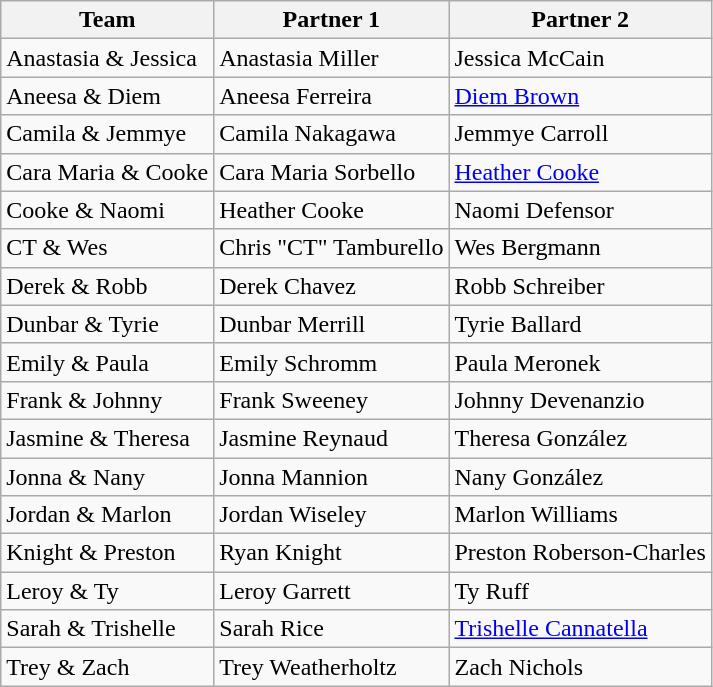<table class="wikitable sortable" style="white-space:nowrap">
<tr>
<th>Team</th>
<th>Partner 1</th>
<th>Partner 2</th>
</tr>
<tr>
<td> Anastasia & Jessica</td>
<td>Anastasia Miller</td>
<td>Jessica McCain</td>
</tr>
<tr>
<td> Aneesa & Diem</td>
<td>Aneesa Ferreira</td>
<td><a href='#'>Diem Brown</a></td>
</tr>
<tr>
<td> Camila & Jemmye</td>
<td>Camila Nakagawa</td>
<td>Jemmye Carroll</td>
</tr>
<tr>
<td> Cara Maria & Cooke</td>
<td>Cara Maria Sorbello</td>
<td><a href='#'>Heather Cooke</a></td>
</tr>
<tr>
<td> Cooke & Naomi</td>
<td>Heather Cooke</td>
<td>Naomi Defensor</td>
</tr>
<tr>
<td> CT & Wes</td>
<td>Chris "CT" Tamburello</td>
<td>Wes Bergmann</td>
</tr>
<tr>
<td> Derek & Robb</td>
<td>Derek Chavez</td>
<td>Robb Schreiber</td>
</tr>
<tr>
<td> Dunbar & Tyrie</td>
<td>Dunbar Merrill</td>
<td>Tyrie Ballard</td>
</tr>
<tr>
<td> Emily & Paula</td>
<td>Emily Schromm</td>
<td>Paula Meronek</td>
</tr>
<tr>
<td> Frank & Johnny</td>
<td>Frank Sweeney</td>
<td>Johnny Devenanzio</td>
</tr>
<tr>
<td> Jasmine & Theresa</td>
<td>Jasmine Reynaud</td>
<td>Theresa González</td>
</tr>
<tr>
<td> Jonna & Nany</td>
<td>Jonna Mannion</td>
<td>Nany González</td>
</tr>
<tr>
<td> Jordan & Marlon</td>
<td>Jordan Wiseley</td>
<td>Marlon Williams</td>
</tr>
<tr>
<td> Knight & Preston</td>
<td>Ryan Knight</td>
<td nowrap>Preston Roberson-Charles</td>
</tr>
<tr>
<td> Leroy & Ty</td>
<td>Leroy Garrett</td>
<td>Ty Ruff</td>
</tr>
<tr>
<td> Sarah & Trishelle</td>
<td>Sarah Rice</td>
<td><a href='#'>Trishelle Cannatella</a></td>
</tr>
<tr>
<td> Trey & Zach</td>
<td>Trey Weatherholtz</td>
<td>Zach Nichols</td>
</tr>
</table>
